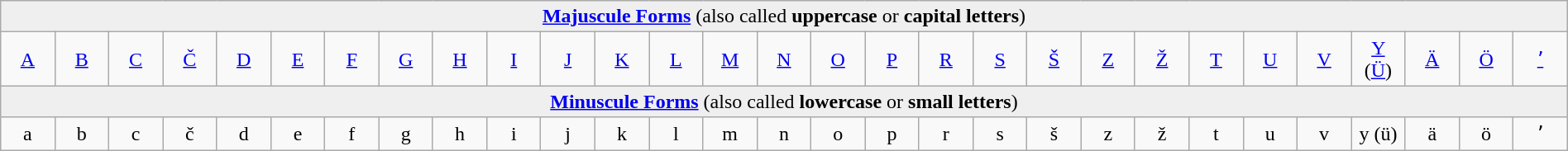<table class="wikitable" style="margin:1em auto">
<tr>
<td style="background:#efefef; text-align:center;" colspan="29"><strong><a href='#'>Majuscule Forms</a></strong> (also called <strong>uppercase</strong> or <strong>capital letters</strong>)</td>
</tr>
<tr style="text-align:center;">
<td style="width:3%; "><a href='#'>A</a></td>
<td style="width:3%; text-align:center;"><a href='#'>B</a></td>
<td style="width:3%; text-align:center;"><a href='#'>C</a></td>
<td style="width:3%; text-align:center;"><a href='#'>Č</a></td>
<td style="width:3%; text-align:center;"><a href='#'>D</a></td>
<td style="width:3%; text-align:center;"><a href='#'>E</a></td>
<td style="width:3%; text-align:center;"><a href='#'>F</a></td>
<td style="width:3%; text-align:center;"><a href='#'>G</a></td>
<td style="width:3%; text-align:center;"><a href='#'>H</a></td>
<td style="width:3%; text-align:center;"><a href='#'>I</a></td>
<td style="width:3%; text-align:center;"><a href='#'>J</a></td>
<td style="width:3%; text-align:center;"><a href='#'>K</a></td>
<td style="width:3%; text-align:center;"><a href='#'>L</a></td>
<td style="width:3%; text-align:center;"><a href='#'>M</a></td>
<td style="width:3%; text-align:center;"><a href='#'>N</a></td>
<td style="width:3%; text-align:center;"><a href='#'>O</a></td>
<td style="width:3%; text-align:center;"><a href='#'>P</a></td>
<td style="width:3%; text-align:center;"><a href='#'>R</a></td>
<td style="width:3%; text-align:center;"><a href='#'>S</a></td>
<td style="width:3%; text-align:center;"><a href='#'>Š</a></td>
<td style="width:3%; text-align:center;"><a href='#'>Z</a></td>
<td style="width:3%; text-align:center;"><a href='#'>Ž</a></td>
<td style="width:3%; text-align:center;"><a href='#'>T</a></td>
<td style="width:3%; text-align:center;"><a href='#'>U</a></td>
<td style="width:3%; text-align:center;"><a href='#'>V</a></td>
<td style="width:3%; text-align:center;"><a href='#'>Y</a> (<a href='#'>Ü</a>)</td>
<td style="width:3%; text-align:center;"><a href='#'>Ä</a></td>
<td style="width:3%; text-align:center;"><a href='#'>Ö</a></td>
<td style="width:3%; text-align:center;"><a href='#'>ʼ</a></td>
</tr>
<tr>
<td style="background:#efefef; text-align:center;" colspan="29"><strong><a href='#'>Minuscule Forms</a></strong> (also called <strong>lowercase</strong> or <strong>small letters</strong>)</td>
</tr>
<tr style="text-align:center;">
<td>a</td>
<td style="text-align:center;">b</td>
<td style="text-align:center;">c</td>
<td style="text-align:center;">č</td>
<td style="text-align:center;">d</td>
<td style="text-align:center;">e</td>
<td style="text-align:center;">f</td>
<td style="text-align:center;">g</td>
<td style="text-align:center;">h</td>
<td style="text-align:center;">i</td>
<td style="text-align:center;">j</td>
<td style="text-align:center;">k</td>
<td style="text-align:center;">l</td>
<td style="text-align:center;">m</td>
<td style="text-align:center;">n</td>
<td style="text-align:center;">o</td>
<td style="text-align:center;">p</td>
<td style="text-align:center;">r</td>
<td style="text-align:center;">s</td>
<td style="text-align:center;">š</td>
<td style="text-align:center;">z</td>
<td style="text-align:center;">ž</td>
<td style="text-align:center;">t</td>
<td style="text-align:center;">u</td>
<td style="text-align:center;">v</td>
<td style="text-align:center;">y (ü)</td>
<td style="text-align:center;">ä</td>
<td style="text-align:center;">ö</td>
<td style="text-align:center;">ʼ</td>
</tr>
</table>
